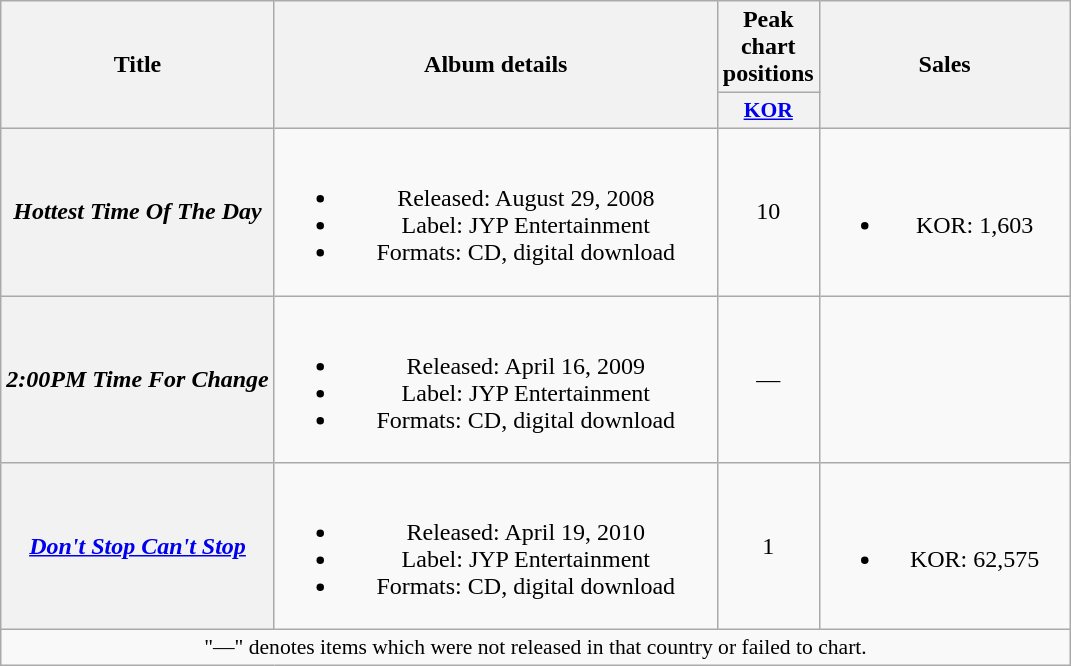<table class="wikitable plainrowheaders" style="text-align:center;">
<tr>
<th rowspan="2">Title</th>
<th rowspan="2" style="width:18em;">Album details</th>
<th>Peak chart positions</th>
<th rowspan="2" style="width:10em;">Sales</th>
</tr>
<tr>
<th scope="col" style="width:3em;font-size:90%;"><a href='#'>KOR</a><br></th>
</tr>
<tr>
<th scope="row"><em>Hottest Time Of The Day</em></th>
<td><br><ul><li>Released: August 29, 2008</li><li>Label: JYP Entertainment</li><li>Formats: CD, digital download</li></ul></td>
<td>10</td>
<td><br><ul><li>KOR: 1,603</li></ul></td>
</tr>
<tr>
<th scope="row"><em>2:00PM Time For Change</em></th>
<td><br><ul><li>Released: April 16, 2009</li><li>Label: JYP Entertainment</li><li>Formats: CD, digital download</li></ul></td>
<td>—</td>
<td></td>
</tr>
<tr>
<th scope="row"><em><a href='#'>Don't Stop Can't Stop</a></em></th>
<td><br><ul><li>Released: April 19, 2010</li><li>Label: JYP Entertainment</li><li>Formats: CD, digital download</li></ul></td>
<td>1</td>
<td><br><ul><li>KOR: 62,575</li></ul></td>
</tr>
<tr>
<td colspan="4" style="font-size:90%">"—" denotes items which were not released in that country or failed to chart.</td>
</tr>
</table>
